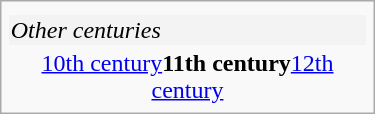<table class="infobox" width="250">
<tr>
<td></td>
</tr>
<tr style="background-color:#f3f3f3">
<td><em>Other centuries</em></td>
</tr>
<tr>
<td align="center"><a href='#'>10th century</a><strong>11th century</strong><a href='#'>12th century</a></td>
</tr>
</table>
